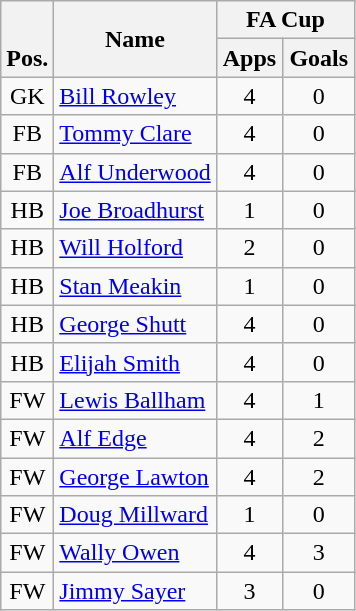<table class="wikitable" style="text-align:center">
<tr>
<th rowspan="2" valign="bottom">Pos.</th>
<th rowspan="2">Name</th>
<th colspan="2" width="85">FA Cup</th>
</tr>
<tr>
<th>Apps</th>
<th>Goals</th>
</tr>
<tr>
<td>GK</td>
<td align="left"> <a href='#'>Bill Rowley</a></td>
<td>4</td>
<td>0</td>
</tr>
<tr>
<td>FB</td>
<td align="left"> <a href='#'>Tommy Clare</a></td>
<td>4</td>
<td>0</td>
</tr>
<tr>
<td>FB</td>
<td align="left"> <a href='#'>Alf Underwood</a></td>
<td>4</td>
<td>0</td>
</tr>
<tr>
<td>HB</td>
<td align="left"> <a href='#'>Joe Broadhurst</a></td>
<td>1</td>
<td>0</td>
</tr>
<tr>
<td>HB</td>
<td align="left"> <a href='#'>Will Holford</a></td>
<td>2</td>
<td>0</td>
</tr>
<tr>
<td>HB</td>
<td align="left"> <a href='#'>Stan Meakin</a></td>
<td>1</td>
<td>0</td>
</tr>
<tr>
<td>HB</td>
<td align="left"> <a href='#'>George Shutt</a></td>
<td>4</td>
<td>0</td>
</tr>
<tr>
<td>HB</td>
<td align="left"> <a href='#'>Elijah Smith</a></td>
<td>4</td>
<td>0</td>
</tr>
<tr>
<td>FW</td>
<td align="left"> <a href='#'>Lewis Ballham</a></td>
<td>4</td>
<td>1</td>
</tr>
<tr>
<td>FW</td>
<td align="left"> <a href='#'>Alf Edge</a></td>
<td>4</td>
<td>2</td>
</tr>
<tr>
<td>FW</td>
<td align="left"> <a href='#'>George Lawton</a></td>
<td>4</td>
<td>2</td>
</tr>
<tr>
<td>FW</td>
<td align="left"> <a href='#'>Doug Millward</a></td>
<td>1</td>
<td>0</td>
</tr>
<tr>
<td>FW</td>
<td align="left"> <a href='#'>Wally Owen</a></td>
<td>4</td>
<td>3</td>
</tr>
<tr>
<td>FW</td>
<td align="left"> <a href='#'>Jimmy Sayer</a></td>
<td>3</td>
<td>0</td>
</tr>
</table>
